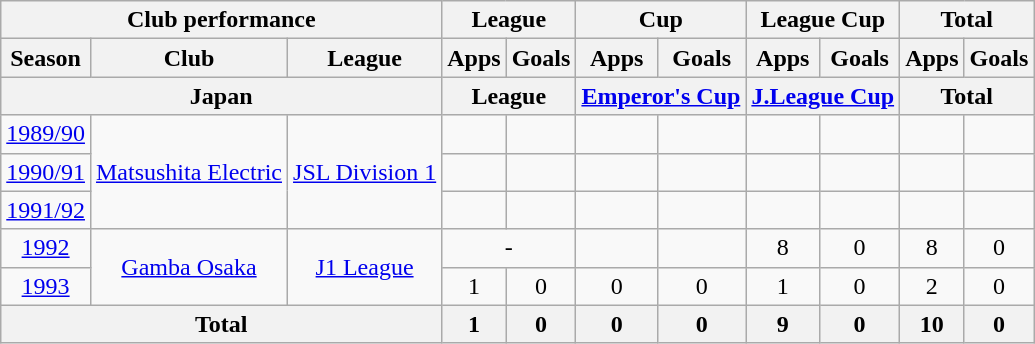<table class="wikitable" style="text-align:center;">
<tr>
<th colspan=3>Club performance</th>
<th colspan=2>League</th>
<th colspan=2>Cup</th>
<th colspan=2>League Cup</th>
<th colspan=2>Total</th>
</tr>
<tr>
<th>Season</th>
<th>Club</th>
<th>League</th>
<th>Apps</th>
<th>Goals</th>
<th>Apps</th>
<th>Goals</th>
<th>Apps</th>
<th>Goals</th>
<th>Apps</th>
<th>Goals</th>
</tr>
<tr>
<th colspan=3>Japan</th>
<th colspan=2>League</th>
<th colspan=2><a href='#'>Emperor's Cup</a></th>
<th colspan=2><a href='#'>J.League Cup</a></th>
<th colspan=2>Total</th>
</tr>
<tr>
<td><a href='#'>1989/90</a></td>
<td rowspan="3"><a href='#'>Matsushita Electric</a></td>
<td rowspan="3"><a href='#'>JSL Division 1</a></td>
<td></td>
<td></td>
<td></td>
<td></td>
<td></td>
<td></td>
<td></td>
<td></td>
</tr>
<tr>
<td><a href='#'>1990/91</a></td>
<td></td>
<td></td>
<td></td>
<td></td>
<td></td>
<td></td>
<td></td>
<td></td>
</tr>
<tr>
<td><a href='#'>1991/92</a></td>
<td></td>
<td></td>
<td></td>
<td></td>
<td></td>
<td></td>
<td></td>
<td></td>
</tr>
<tr>
<td><a href='#'>1992</a></td>
<td rowspan="2"><a href='#'>Gamba Osaka</a></td>
<td rowspan="2"><a href='#'>J1 League</a></td>
<td colspan="2">-</td>
<td></td>
<td></td>
<td>8</td>
<td>0</td>
<td>8</td>
<td>0</td>
</tr>
<tr>
<td><a href='#'>1993</a></td>
<td>1</td>
<td>0</td>
<td>0</td>
<td>0</td>
<td>1</td>
<td>0</td>
<td>2</td>
<td>0</td>
</tr>
<tr>
<th colspan=3>Total</th>
<th>1</th>
<th>0</th>
<th>0</th>
<th>0</th>
<th>9</th>
<th>0</th>
<th>10</th>
<th>0</th>
</tr>
</table>
